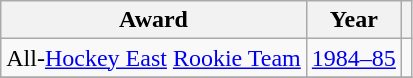<table class="wikitable">
<tr>
<th>Award</th>
<th>Year</th>
<th></th>
</tr>
<tr>
<td>All-<a href='#'>Hockey East</a> <a href='#'>Rookie Team</a></td>
<td><a href='#'>1984–85</a></td>
<td></td>
</tr>
<tr>
</tr>
</table>
